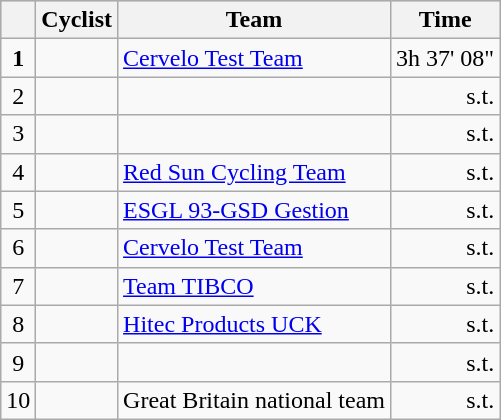<table class="wikitable">
<tr style="background:#ccccff;">
<th></th>
<th>Cyclist</th>
<th>Team</th>
<th>Time</th>
</tr>
<tr>
<td align=center><strong>1</strong></td>
<td></td>
<td><a href='#'>Cervelo Test Team</a></td>
<td align=right>3h 37' 08"</td>
</tr>
<tr>
<td align=center>2</td>
<td></td>
<td></td>
<td align=right>s.t.</td>
</tr>
<tr>
<td align=center>3</td>
<td></td>
<td></td>
<td align=right>s.t.</td>
</tr>
<tr>
<td align=center>4</td>
<td></td>
<td><a href='#'>Red Sun Cycling Team</a></td>
<td align=right>s.t.</td>
</tr>
<tr>
<td align=center>5</td>
<td></td>
<td><a href='#'>ESGL 93-GSD Gestion</a></td>
<td align=right>s.t.</td>
</tr>
<tr>
<td align=center>6</td>
<td></td>
<td><a href='#'>Cervelo Test Team</a></td>
<td align=right>s.t.</td>
</tr>
<tr>
<td align=center>7</td>
<td></td>
<td><a href='#'>Team TIBCO</a></td>
<td align=right>s.t.</td>
</tr>
<tr>
<td align=center>8</td>
<td></td>
<td><a href='#'>Hitec Products UCK</a></td>
<td align=right>s.t.</td>
</tr>
<tr>
<td align=center>9</td>
<td></td>
<td></td>
<td align=right>s.t.</td>
</tr>
<tr>
<td align=center>10</td>
<td></td>
<td>Great Britain national team</td>
<td align=right>s.t.</td>
</tr>
</table>
